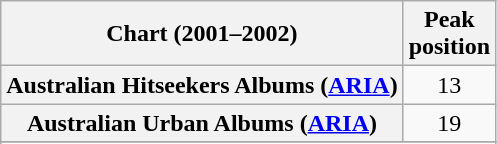<table class="wikitable sortable plainrowheaders" style="text-align:center">
<tr>
<th scope="col">Chart (2001–2002)</th>
<th scope="col">Peak<br>position</th>
</tr>
<tr>
<th scope="row">Australian Hitseekers Albums (<a href='#'>ARIA</a>)</th>
<td>13</td>
</tr>
<tr>
<th scope="row">Australian Urban Albums (<a href='#'>ARIA</a>)</th>
<td>19</td>
</tr>
<tr>
</tr>
<tr>
</tr>
<tr>
</tr>
<tr>
</tr>
<tr>
</tr>
<tr>
</tr>
<tr>
</tr>
<tr>
</tr>
</table>
